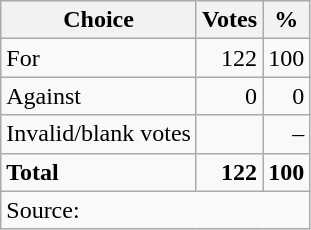<table class=wikitable style=text-align:right>
<tr>
<th>Choice</th>
<th>Votes</th>
<th>%</th>
</tr>
<tr>
<td align=left>For</td>
<td>122</td>
<td>100</td>
</tr>
<tr>
<td align=left>Against</td>
<td>0</td>
<td>0</td>
</tr>
<tr>
<td align=left>Invalid/blank votes</td>
<td></td>
<td>–</td>
</tr>
<tr>
<td align=left><strong>Total</strong></td>
<td><strong>122</strong></td>
<td><strong>100</strong></td>
</tr>
<tr>
<td align=left colspan=3>Source: </td>
</tr>
</table>
